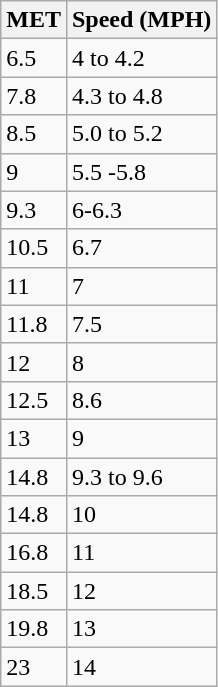<table class="wikitable">
<tr>
<th><strong>MET</strong></th>
<th>Speed (MPH)</th>
</tr>
<tr>
<td>6.5</td>
<td>4 to 4.2</td>
</tr>
<tr>
<td>7.8</td>
<td>4.3 to 4.8</td>
</tr>
<tr>
<td>8.5</td>
<td>5.0 to 5.2</td>
</tr>
<tr>
<td>9</td>
<td>5.5 -5.8</td>
</tr>
<tr>
<td>9.3</td>
<td>6-6.3</td>
</tr>
<tr>
<td>10.5</td>
<td>6.7</td>
</tr>
<tr>
<td>11</td>
<td>7</td>
</tr>
<tr>
<td>11.8</td>
<td>7.5</td>
</tr>
<tr>
<td>12</td>
<td>8</td>
</tr>
<tr>
<td>12.5</td>
<td>8.6</td>
</tr>
<tr>
<td>13</td>
<td>9</td>
</tr>
<tr>
<td>14.8</td>
<td>9.3 to 9.6</td>
</tr>
<tr>
<td>14.8</td>
<td>10</td>
</tr>
<tr>
<td>16.8</td>
<td>11</td>
</tr>
<tr>
<td>18.5</td>
<td>12</td>
</tr>
<tr>
<td>19.8</td>
<td>13</td>
</tr>
<tr>
<td>23</td>
<td>14</td>
</tr>
</table>
